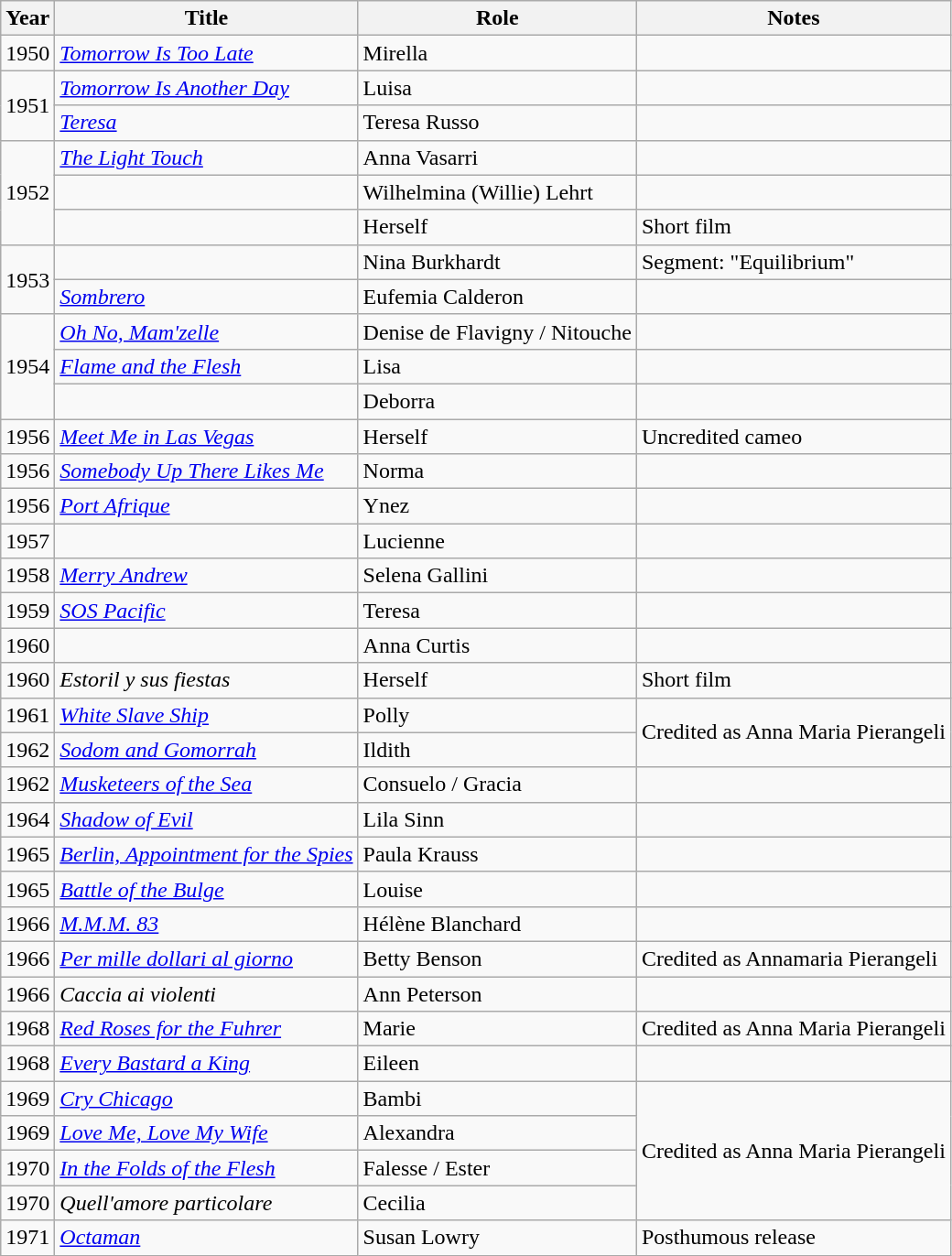<table class="wikitable sortable">
<tr>
<th>Year</th>
<th>Title</th>
<th>Role</th>
<th class="unsortable">Notes</th>
</tr>
<tr>
<td>1950</td>
<td><em><a href='#'>Tomorrow Is Too Late</a></em></td>
<td>Mirella</td>
<td></td>
</tr>
<tr>
<td rowspan="2">1951</td>
<td><em><a href='#'>Tomorrow Is Another Day</a></em></td>
<td>Luisa</td>
<td></td>
</tr>
<tr>
<td><em><a href='#'>Teresa</a></em></td>
<td>Teresa Russo</td>
<td></td>
</tr>
<tr>
<td rowspan="3">1952</td>
<td><em><a href='#'>The Light Touch</a></em></td>
<td>Anna Vasarri</td>
<td></td>
</tr>
<tr>
<td><em></em></td>
<td>Wilhelmina (Willie) Lehrt</td>
<td></td>
</tr>
<tr>
<td><em></em></td>
<td>Herself</td>
<td>Short film</td>
</tr>
<tr>
<td rowspan="2">1953</td>
<td><em></em></td>
<td>Nina Burkhardt</td>
<td>Segment: "Equilibrium"</td>
</tr>
<tr>
<td><em><a href='#'>Sombrero</a></em></td>
<td>Eufemia Calderon</td>
<td></td>
</tr>
<tr>
<td rowspan="3">1954</td>
<td><em><a href='#'>Oh No, Mam'zelle</a></em></td>
<td>Denise de Flavigny / Nitouche</td>
<td></td>
</tr>
<tr>
<td><em><a href='#'>Flame and the Flesh</a></em></td>
<td>Lisa</td>
<td></td>
</tr>
<tr>
<td><em></em></td>
<td>Deborra</td>
<td></td>
</tr>
<tr>
<td>1956</td>
<td><em><a href='#'>Meet Me in Las Vegas</a></em></td>
<td>Herself</td>
<td>Uncredited cameo</td>
</tr>
<tr>
<td>1956</td>
<td><em><a href='#'>Somebody Up There Likes Me</a></em></td>
<td>Norma</td>
<td></td>
</tr>
<tr>
<td>1956</td>
<td><em><a href='#'>Port Afrique</a></em></td>
<td>Ynez</td>
<td></td>
</tr>
<tr>
<td>1957</td>
<td><em></em></td>
<td>Lucienne</td>
<td></td>
</tr>
<tr>
<td>1958</td>
<td><em><a href='#'>Merry Andrew</a></em></td>
<td>Selena Gallini</td>
<td></td>
</tr>
<tr>
<td>1959</td>
<td><em><a href='#'>SOS Pacific</a></em></td>
<td>Teresa</td>
<td></td>
</tr>
<tr>
<td>1960</td>
<td><em></em></td>
<td>Anna Curtis</td>
<td></td>
</tr>
<tr>
<td>1960</td>
<td><em>Estoril y sus fiestas</em></td>
<td>Herself</td>
<td>Short film</td>
</tr>
<tr>
<td>1961</td>
<td><em><a href='#'>White Slave Ship</a></em></td>
<td>Polly</td>
<td rowspan="2">Credited as Anna Maria Pierangeli</td>
</tr>
<tr>
<td>1962</td>
<td><a href='#'><em>Sodom and Gomorrah</em></a></td>
<td>Ildith</td>
</tr>
<tr>
<td>1962</td>
<td><em><a href='#'>Musketeers of the Sea</a></em></td>
<td>Consuelo / Gracia</td>
<td></td>
</tr>
<tr>
<td>1964</td>
<td><em><a href='#'>Shadow of Evil</a></em></td>
<td>Lila Sinn</td>
<td></td>
</tr>
<tr>
<td>1965</td>
<td><em><a href='#'>Berlin, Appointment for the Spies</a></em></td>
<td>Paula Krauss</td>
<td></td>
</tr>
<tr>
<td>1965</td>
<td><em><a href='#'>Battle of the Bulge</a></em></td>
<td>Louise</td>
<td></td>
</tr>
<tr>
<td>1966</td>
<td><em><a href='#'>M.M.M. 83</a></em></td>
<td>Hélène Blanchard</td>
<td></td>
</tr>
<tr>
<td>1966</td>
<td><em><a href='#'>Per mille dollari al giorno</a></em></td>
<td>Betty Benson</td>
<td>Credited as Annamaria Pierangeli</td>
</tr>
<tr>
<td>1966</td>
<td><em>Caccia ai violenti</em></td>
<td>Ann Peterson</td>
<td></td>
</tr>
<tr>
<td>1968</td>
<td><em><a href='#'>Red Roses for the Fuhrer</a></em></td>
<td>Marie</td>
<td>Credited as Anna Maria Pierangeli</td>
</tr>
<tr>
<td>1968</td>
<td><em><a href='#'>Every Bastard a King</a></em></td>
<td>Eileen</td>
<td></td>
</tr>
<tr>
<td>1969</td>
<td><em><a href='#'>Cry Chicago</a></em></td>
<td>Bambi</td>
<td rowspan="4">Credited as Anna Maria Pierangeli</td>
</tr>
<tr>
<td>1969</td>
<td><em><a href='#'>Love Me, Love My Wife</a></em></td>
<td>Alexandra</td>
</tr>
<tr>
<td>1970</td>
<td><em><a href='#'>In the Folds of the Flesh</a></em></td>
<td>Falesse / Ester</td>
</tr>
<tr>
<td>1970</td>
<td><em>Quell'amore particolare</em></td>
<td>Cecilia</td>
</tr>
<tr>
<td>1971</td>
<td><em><a href='#'>Octaman</a></em></td>
<td>Susan Lowry</td>
<td>Posthumous release</td>
</tr>
</table>
